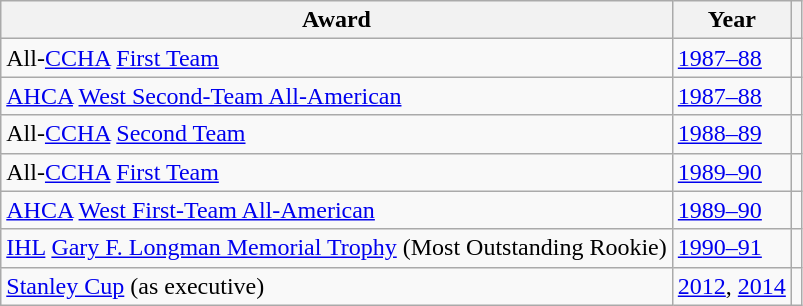<table class="wikitable">
<tr>
<th>Award</th>
<th>Year</th>
<th></th>
</tr>
<tr>
<td>All-<a href='#'>CCHA</a> <a href='#'>First Team</a></td>
<td><a href='#'>1987–88</a></td>
<td></td>
</tr>
<tr>
<td><a href='#'>AHCA</a> <a href='#'>West Second-Team All-American</a></td>
<td><a href='#'>1987–88</a></td>
<td></td>
</tr>
<tr>
<td>All-<a href='#'>CCHA</a> <a href='#'>Second Team</a></td>
<td><a href='#'>1988–89</a></td>
<td></td>
</tr>
<tr>
<td>All-<a href='#'>CCHA</a> <a href='#'>First Team</a></td>
<td><a href='#'>1989–90</a></td>
<td></td>
</tr>
<tr>
<td><a href='#'>AHCA</a> <a href='#'>West First-Team All-American</a></td>
<td><a href='#'>1989–90</a></td>
<td></td>
</tr>
<tr>
<td><a href='#'>IHL</a> <a href='#'>Gary F. Longman Memorial Trophy</a> (Most Outstanding Rookie)</td>
<td><a href='#'>1990–91</a></td>
<td></td>
</tr>
<tr>
<td><a href='#'>Stanley Cup</a> (as executive)</td>
<td><a href='#'>2012</a>, <a href='#'>2014</a></td>
<td></td>
</tr>
</table>
